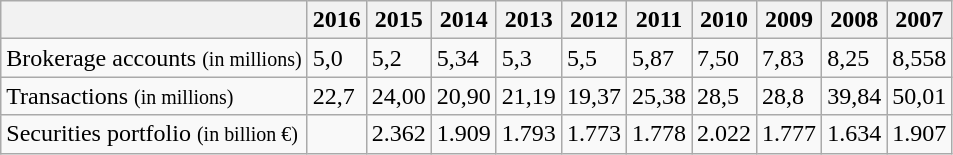<table class="wikitable">
<tr>
<th></th>
<th>2016</th>
<th>2015</th>
<th>2014</th>
<th>2013</th>
<th>2012</th>
<th>2011</th>
<th>2010</th>
<th>2009</th>
<th>2008</th>
<th>2007</th>
</tr>
<tr>
<td>Brokerage accounts <small>(in millions)</small></td>
<td>5,0</td>
<td>5,2</td>
<td>5,34</td>
<td>5,3</td>
<td>5,5</td>
<td>5,87</td>
<td>7,50</td>
<td>7,83</td>
<td>8,25</td>
<td>8,558</td>
</tr>
<tr>
<td>Transactions <small>(in millions)</small></td>
<td>22,7</td>
<td>24,00</td>
<td>20,90</td>
<td>21,19</td>
<td>19,37</td>
<td>25,38</td>
<td>28,5</td>
<td>28,8</td>
<td>39,84</td>
<td>50,01</td>
</tr>
<tr>
<td>Securities portfolio <small>(in billion €)</small></td>
<td></td>
<td>2.362</td>
<td>1.909</td>
<td>1.793</td>
<td>1.773</td>
<td>1.778</td>
<td>2.022</td>
<td>1.777</td>
<td>1.634</td>
<td>1.907</td>
</tr>
</table>
